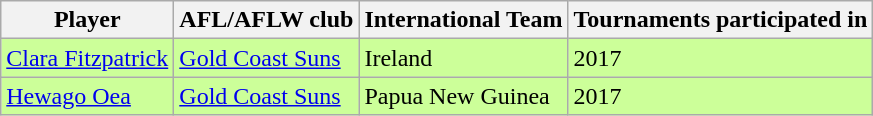<table class="sortable wikitable">
<tr>
<th>Player</th>
<th>AFL/AFLW club</th>
<th>International Team</th>
<th>Tournaments participated in</th>
</tr>
<tr style="background:#cf9;">
<td><a href='#'>Clara Fitzpatrick</a></td>
<td><a href='#'>Gold Coast Suns</a></td>
<td>Ireland</td>
<td>2017</td>
</tr>
<tr style="background:#cf9;">
<td><a href='#'>Hewago Oea</a></td>
<td><a href='#'>Gold Coast Suns</a></td>
<td>Papua New Guinea</td>
<td>2017</td>
</tr>
</table>
